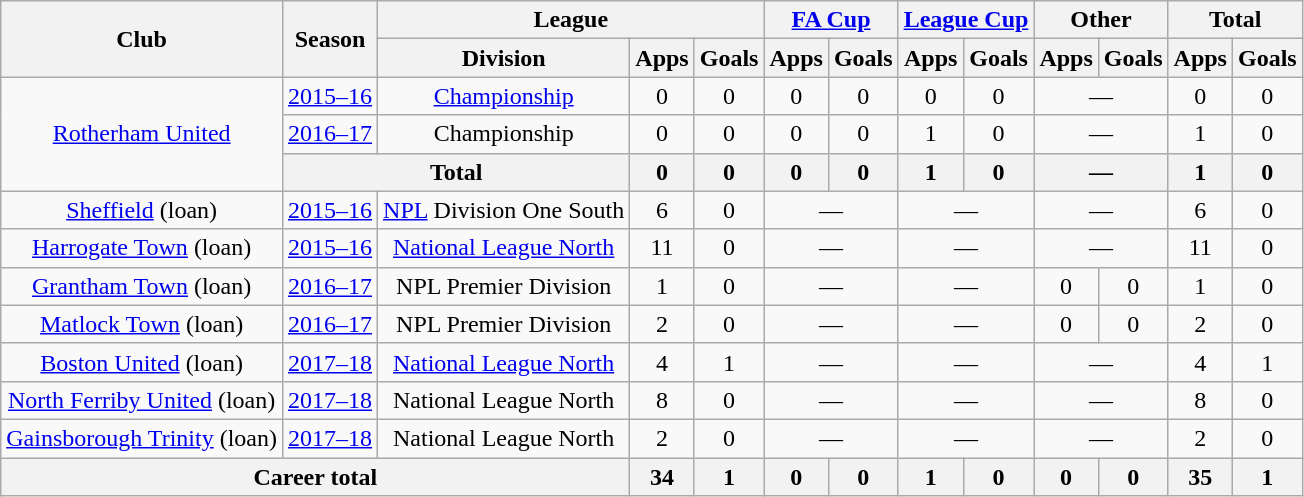<table class=wikitable style="text-align: center;">
<tr>
<th rowspan=2>Club</th>
<th rowspan=2>Season</th>
<th colspan=3>League</th>
<th colspan=2><a href='#'>FA Cup</a></th>
<th colspan=2><a href='#'>League Cup</a></th>
<th colspan=2>Other</th>
<th colspan=2>Total</th>
</tr>
<tr>
<th>Division</th>
<th>Apps</th>
<th>Goals</th>
<th>Apps</th>
<th>Goals</th>
<th>Apps</th>
<th>Goals</th>
<th>Apps</th>
<th>Goals</th>
<th>Apps</th>
<th>Goals</th>
</tr>
<tr>
<td rowspan=3><a href='#'>Rotherham United</a></td>
<td><a href='#'>2015–16</a></td>
<td><a href='#'>Championship</a></td>
<td>0</td>
<td>0</td>
<td>0</td>
<td>0</td>
<td>0</td>
<td>0</td>
<td colspan=2>—</td>
<td>0</td>
<td>0</td>
</tr>
<tr>
<td><a href='#'>2016–17</a></td>
<td>Championship</td>
<td>0</td>
<td>0</td>
<td>0</td>
<td>0</td>
<td>1</td>
<td>0</td>
<td colspan=2>—</td>
<td>1</td>
<td>0</td>
</tr>
<tr>
<th colspan=2>Total</th>
<th>0</th>
<th>0</th>
<th>0</th>
<th>0</th>
<th>1</th>
<th>0</th>
<th colspan=2>—</th>
<th>1</th>
<th>0</th>
</tr>
<tr>
<td><a href='#'>Sheffield</a> (loan)</td>
<td><a href='#'>2015–16</a></td>
<td><a href='#'>NPL</a> Division One South</td>
<td>6</td>
<td>0</td>
<td colspan=2>—</td>
<td colspan=2>—</td>
<td colspan=2>—</td>
<td>6</td>
<td>0</td>
</tr>
<tr>
<td><a href='#'>Harrogate Town</a> (loan)</td>
<td><a href='#'>2015–16</a></td>
<td><a href='#'>National League North</a></td>
<td>11</td>
<td>0</td>
<td colspan=2>—</td>
<td colspan=2>—</td>
<td colspan=2>—</td>
<td>11</td>
<td>0</td>
</tr>
<tr>
<td><a href='#'>Grantham Town</a> (loan)</td>
<td><a href='#'>2016–17</a></td>
<td>NPL Premier Division</td>
<td>1</td>
<td>0</td>
<td colspan=2>—</td>
<td colspan=2>—</td>
<td>0</td>
<td>0</td>
<td>1</td>
<td>0</td>
</tr>
<tr>
<td><a href='#'>Matlock Town</a> (loan)</td>
<td><a href='#'>2016–17</a></td>
<td>NPL Premier Division</td>
<td>2</td>
<td>0</td>
<td colspan=2>—</td>
<td colspan=2>—</td>
<td>0</td>
<td>0</td>
<td>2</td>
<td>0</td>
</tr>
<tr>
<td><a href='#'>Boston United</a> (loan)</td>
<td><a href='#'>2017–18</a></td>
<td><a href='#'>National League North</a></td>
<td>4</td>
<td>1</td>
<td colspan=2>—</td>
<td colspan=2>—</td>
<td colspan=2>—</td>
<td>4</td>
<td>1</td>
</tr>
<tr>
<td><a href='#'>North Ferriby United</a> (loan)</td>
<td><a href='#'>2017–18</a></td>
<td>National League North</td>
<td>8</td>
<td>0</td>
<td colspan=2>—</td>
<td colspan=2>—</td>
<td colspan=2>—</td>
<td>8</td>
<td>0</td>
</tr>
<tr>
<td><a href='#'>Gainsborough Trinity</a> (loan)</td>
<td><a href='#'>2017–18</a></td>
<td>National League North</td>
<td>2</td>
<td>0</td>
<td colspan=2>—</td>
<td colspan=2>—</td>
<td colspan=2>—</td>
<td>2</td>
<td>0</td>
</tr>
<tr>
<th colspan=3>Career total</th>
<th>34</th>
<th>1</th>
<th>0</th>
<th>0</th>
<th>1</th>
<th>0</th>
<th>0</th>
<th>0</th>
<th>35</th>
<th>1</th>
</tr>
</table>
